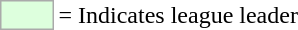<table>
<tr>
<td style="background:#DDFFDD; border:1px solid #aaa; width:2em;"></td>
<td>= Indicates league leader</td>
</tr>
</table>
